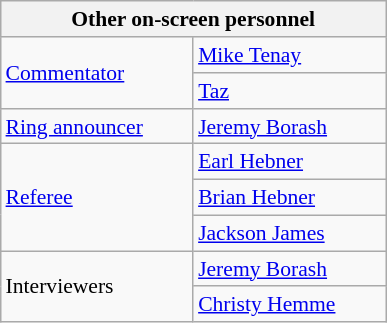<table align="right" class="wikitable" style="border:1px; font-size:90%; margin-left:1em;">
<tr>
<th colspan="2" width="250"><strong>Other on-screen personnel</strong></th>
</tr>
<tr>
<td rowspan=2><a href='#'>Commentator</a></td>
<td><a href='#'>Mike Tenay</a></td>
</tr>
<tr>
<td><a href='#'>Taz</a></td>
</tr>
<tr>
<td><a href='#'>Ring announcer</a></td>
<td><a href='#'>Jeremy Borash</a></td>
</tr>
<tr>
<td rowspan=3><a href='#'>Referee</a></td>
<td><a href='#'>Earl Hebner</a></td>
</tr>
<tr>
<td><a href='#'>Brian Hebner</a></td>
</tr>
<tr>
<td><a href='#'>Jackson James</a></td>
</tr>
<tr>
<td rowspan=2>Interviewers</td>
<td><a href='#'>Jeremy Borash</a></td>
</tr>
<tr>
<td><a href='#'>Christy Hemme</a></td>
</tr>
<tr>
</tr>
</table>
